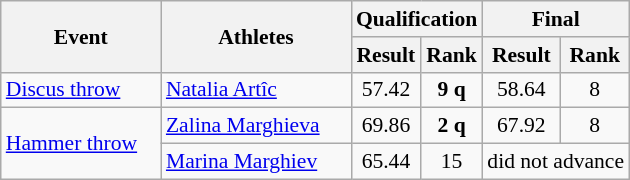<table class="wikitable" border="1" style="font-size:90%">
<tr>
<th rowspan="2" width=100>Event</th>
<th rowspan="2" width=120>Athletes</th>
<th colspan="2">Qualification</th>
<th colspan="2">Final</th>
</tr>
<tr>
<th>Result</th>
<th>Rank</th>
<th>Result</th>
<th>Rank</th>
</tr>
<tr>
<td><a href='#'>Discus throw</a></td>
<td><a href='#'>Natalia Artîc</a></td>
<td align=center>57.42</td>
<td align=center><strong>9 q</strong></td>
<td align=center>58.64</td>
<td align=center>8</td>
</tr>
<tr>
<td rowspan=2><a href='#'>Hammer throw</a></td>
<td><a href='#'>Zalina Marghieva</a></td>
<td align=center>69.86</td>
<td align=center><strong>2 q</strong></td>
<td align=center>67.92</td>
<td align=center>8</td>
</tr>
<tr>
<td><a href='#'>Marina Marghiev</a></td>
<td align=center>65.44</td>
<td align=center>15</td>
<td align=center colspan="2">did not advance</td>
</tr>
</table>
